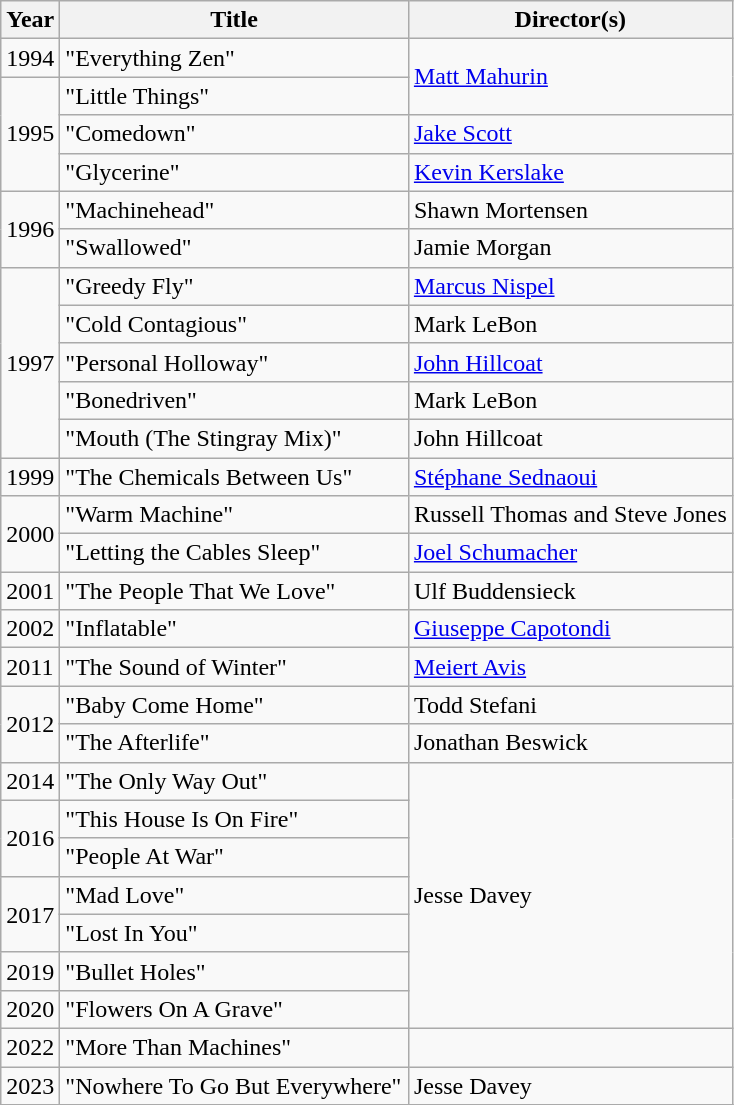<table class="wikitable">
<tr>
<th>Year</th>
<th width="225">Title</th>
<th>Director(s)</th>
</tr>
<tr>
<td>1994</td>
<td>"Everything Zen"</td>
<td rowspan="2"><a href='#'>Matt Mahurin</a></td>
</tr>
<tr>
<td rowspan="3">1995</td>
<td>"Little Things"</td>
</tr>
<tr>
<td>"Comedown"</td>
<td><a href='#'>Jake Scott</a></td>
</tr>
<tr>
<td>"Glycerine"</td>
<td><a href='#'>Kevin Kerslake</a></td>
</tr>
<tr>
<td rowspan="2">1996</td>
<td>"Machinehead"</td>
<td>Shawn Mortensen</td>
</tr>
<tr>
<td>"Swallowed"</td>
<td>Jamie Morgan</td>
</tr>
<tr>
<td rowspan="5">1997</td>
<td>"Greedy Fly"</td>
<td><a href='#'>Marcus Nispel</a></td>
</tr>
<tr>
<td>"Cold Contagious"</td>
<td>Mark LeBon</td>
</tr>
<tr>
<td>"Personal Holloway"</td>
<td><a href='#'>John Hillcoat</a></td>
</tr>
<tr>
<td>"Bonedriven"</td>
<td>Mark LeBon</td>
</tr>
<tr>
<td>"Mouth (The Stingray Mix)"</td>
<td>John Hillcoat</td>
</tr>
<tr>
<td>1999</td>
<td>"The Chemicals Between Us"</td>
<td><a href='#'>Stéphane Sednaoui</a></td>
</tr>
<tr>
<td rowspan="2">2000</td>
<td>"Warm Machine"</td>
<td>Russell Thomas and Steve Jones</td>
</tr>
<tr>
<td>"Letting the Cables Sleep"</td>
<td><a href='#'>Joel Schumacher</a></td>
</tr>
<tr>
<td>2001</td>
<td>"The People That We Love"</td>
<td>Ulf Buddensieck</td>
</tr>
<tr>
<td>2002</td>
<td>"Inflatable"</td>
<td><a href='#'>Giuseppe Capotondi</a></td>
</tr>
<tr>
<td>2011</td>
<td>"The Sound of Winter"</td>
<td><a href='#'>Meiert Avis</a></td>
</tr>
<tr>
<td rowspan="2">2012</td>
<td>"Baby Come Home"</td>
<td>Todd Stefani</td>
</tr>
<tr>
<td>"The Afterlife"</td>
<td>Jonathan Beswick</td>
</tr>
<tr>
<td>2014</td>
<td>"The Only Way Out"</td>
<td rowspan="7">Jesse Davey</td>
</tr>
<tr>
<td rowspan="2">2016</td>
<td>"This House Is On Fire"</td>
</tr>
<tr>
<td>"People At War"</td>
</tr>
<tr>
<td rowspan="2">2017</td>
<td>"Mad Love"</td>
</tr>
<tr>
<td>"Lost In You"</td>
</tr>
<tr>
<td>2019</td>
<td>"Bullet Holes"</td>
</tr>
<tr>
<td>2020</td>
<td>"Flowers On A Grave"</td>
</tr>
<tr>
<td>2022</td>
<td>"More Than Machines"</td>
<td></td>
</tr>
<tr>
<td>2023</td>
<td>"Nowhere To Go But Everywhere"</td>
<td>Jesse Davey</td>
</tr>
<tr>
</tr>
</table>
